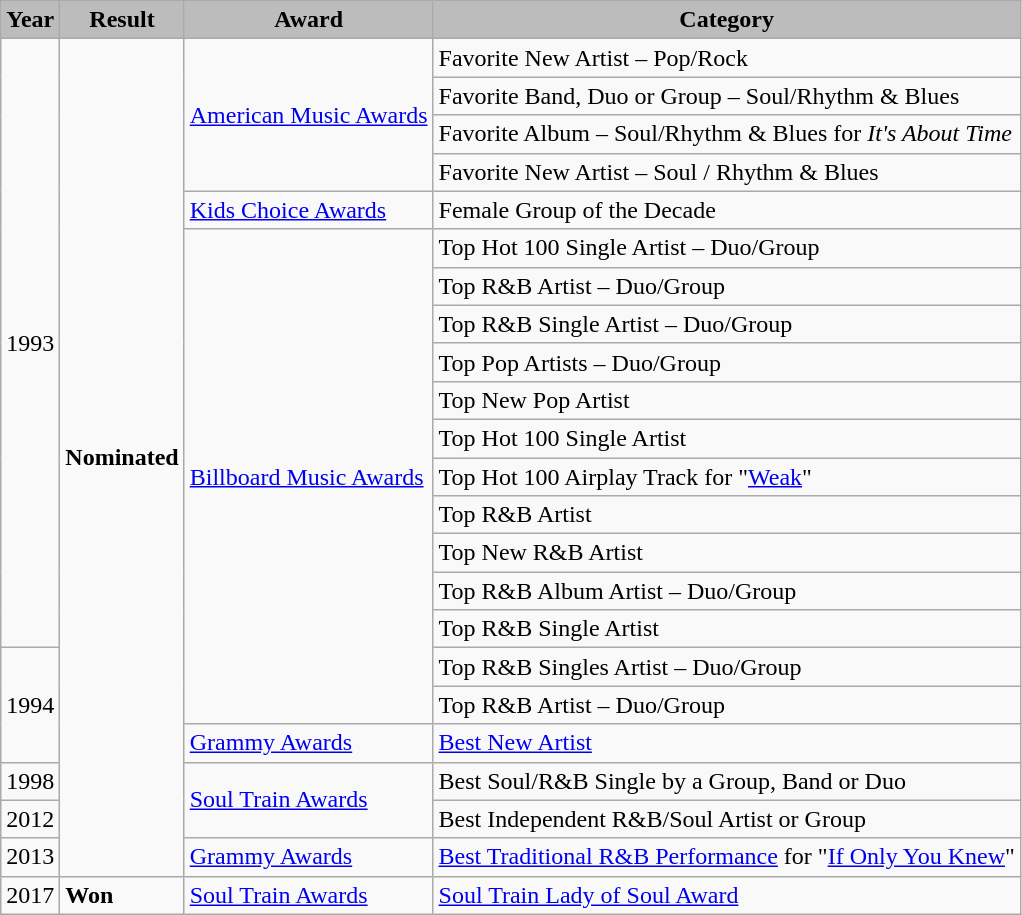<table class="wikitable">
<tr style="background:#b0c4de; text-align:center;">
<th style="background:#bcbcbc;">Year</th>
<th style="background:#bcbcbc;">Result</th>
<th style="background:#bcbcbc;">Award</th>
<th style="background:#bcbcbc;">Category</th>
</tr>
<tr>
<td rowspan="16">1993</td>
<td rowspan="22"><strong>Nominated</strong></td>
<td rowspan=4><a href='#'>American Music Awards</a></td>
<td>Favorite New Artist – Pop/Rock</td>
</tr>
<tr>
<td>Favorite Band, Duo or Group – Soul/Rhythm & Blues</td>
</tr>
<tr>
<td>Favorite Album – Soul/Rhythm & Blues for <em>It's About Time</em></td>
</tr>
<tr>
<td>Favorite New Artist – Soul / Rhythm & Blues</td>
</tr>
<tr>
<td><a href='#'>Kids Choice Awards</a></td>
<td>Female Group of the Decade</td>
</tr>
<tr>
<td rowspan="13"><a href='#'>Billboard Music Awards</a></td>
<td>Top Hot 100 Single Artist – Duo/Group</td>
</tr>
<tr>
<td>Top R&B Artist – Duo/Group</td>
</tr>
<tr>
<td>Top R&B Single Artist – Duo/Group</td>
</tr>
<tr>
<td>Top Pop Artists – Duo/Group</td>
</tr>
<tr>
<td>Top New Pop Artist</td>
</tr>
<tr>
<td>Top Hot 100 Single Artist</td>
</tr>
<tr>
<td>Top Hot 100 Airplay Track for "<a href='#'>Weak</a>"</td>
</tr>
<tr>
<td>Top R&B Artist</td>
</tr>
<tr>
<td>Top New R&B Artist</td>
</tr>
<tr>
<td>Top R&B Album Artist – Duo/Group</td>
</tr>
<tr>
<td>Top R&B Single Artist</td>
</tr>
<tr>
<td rowspan="3">1994</td>
<td>Top R&B Singles Artist – Duo/Group</td>
</tr>
<tr>
<td>Top R&B Artist – Duo/Group</td>
</tr>
<tr>
<td><a href='#'>Grammy Awards</a></td>
<td><a href='#'>Best New Artist</a></td>
</tr>
<tr>
<td>1998</td>
<td rowspan="2"><a href='#'>Soul Train Awards</a></td>
<td>Best Soul/R&B Single by a Group, Band or Duo</td>
</tr>
<tr>
<td>2012</td>
<td>Best Independent R&B/Soul Artist or Group</td>
</tr>
<tr>
<td>2013</td>
<td><a href='#'>Grammy Awards</a></td>
<td><a href='#'>Best Traditional R&B Performance</a> for "<a href='#'>If Only You Knew</a>"</td>
</tr>
<tr>
<td>2017</td>
<td><strong>Won</strong></td>
<td><a href='#'>Soul Train Awards</a></td>
<td><a href='#'>Soul Train Lady of Soul Award</a></td>
</tr>
</table>
